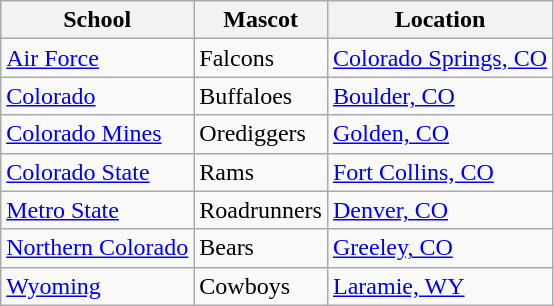<table class="wikitable sortable">
<tr>
<th>School</th>
<th>Mascot</th>
<th>Location</th>
</tr>
<tr>
<td><a href='#'>Air Force</a></td>
<td>Falcons</td>
<td><a href='#'>Colorado Springs, CO</a></td>
</tr>
<tr>
<td><a href='#'>Colorado</a></td>
<td>Buffaloes</td>
<td><a href='#'>Boulder, CO</a></td>
</tr>
<tr>
<td><a href='#'>Colorado Mines</a></td>
<td>Orediggers</td>
<td><a href='#'>Golden, CO</a></td>
</tr>
<tr>
<td><a href='#'>Colorado State</a></td>
<td>Rams</td>
<td><a href='#'>Fort Collins, CO</a></td>
</tr>
<tr>
<td><a href='#'>Metro State</a></td>
<td>Roadrunners</td>
<td><a href='#'>Denver, CO</a></td>
</tr>
<tr>
<td><a href='#'>Northern Colorado</a></td>
<td>Bears</td>
<td><a href='#'>Greeley, CO</a></td>
</tr>
<tr>
<td><a href='#'>Wyoming</a></td>
<td>Cowboys</td>
<td><a href='#'>Laramie, WY</a></td>
</tr>
</table>
